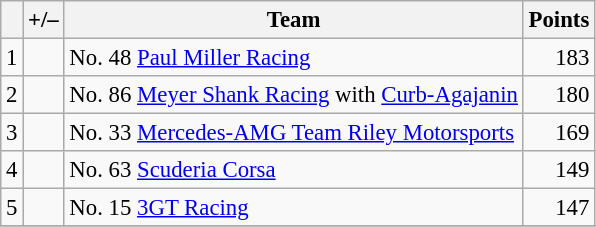<table class="wikitable" style="font-size: 95%;">
<tr>
<th scope="col"></th>
<th scope="col">+/–</th>
<th scope="col">Team</th>
<th scope="col">Points</th>
</tr>
<tr>
<td align=center>1</td>
<td align="left"></td>
<td> No. 48 <a href='#'>Paul Miller Racing</a></td>
<td align=right>183</td>
</tr>
<tr>
<td align=center>2</td>
<td align="left"></td>
<td> No. 86 <a href='#'>Meyer Shank Racing</a> with <a href='#'>Curb-Agajanin</a></td>
<td align=right>180</td>
</tr>
<tr>
<td align=center>3</td>
<td align="left"></td>
<td> No. 33 <a href='#'>Mercedes-AMG Team Riley Motorsports</a></td>
<td align=right>169</td>
</tr>
<tr>
<td align=center>4</td>
<td align="left"></td>
<td> No. 63 <a href='#'>Scuderia Corsa</a></td>
<td align=right>149</td>
</tr>
<tr>
<td align=center>5</td>
<td align="left"></td>
<td> No. 15 <a href='#'>3GT Racing</a></td>
<td align=right>147</td>
</tr>
<tr>
</tr>
</table>
